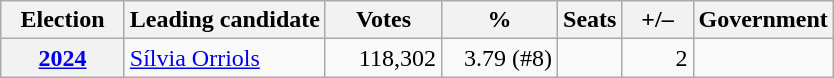<table class="wikitable" style="text-align:right;">
<tr>
<th width="75">Election</th>
<th>Leading candidate</th>
<th width="70">Votes</th>
<th width="70">%</th>
<th>Seats</th>
<th width="40">+/–</th>
<th>Government</th>
</tr>
<tr>
<th><a href='#'>2024</a></th>
<td align="left"><a href='#'>Sílvia Orriols</a></td>
<td>118,302</td>
<td>3.79 (#8)</td>
<td></td>
<td>2</td>
<td></td>
</tr>
</table>
